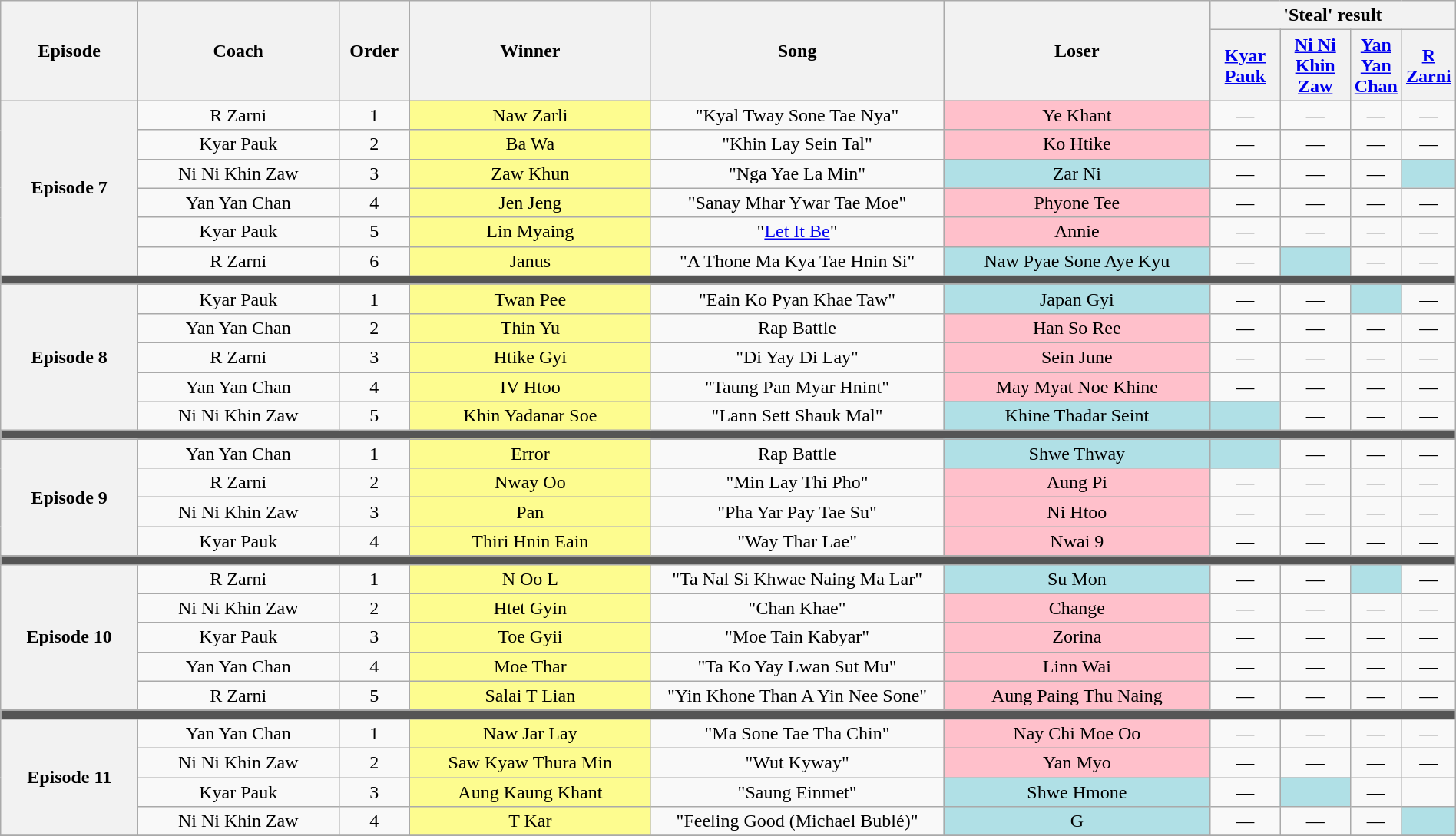<table class="wikitable" style="text-align: center; width:100%;">
<tr>
<th rowspan="2" width="10%">Episode</th>
<th rowspan="2" width="15%">Coach</th>
<th rowspan="2" width="05%">Order</th>
<th rowspan="2" width="18%">Winner</th>
<th rowspan="2" width="22%">Song</th>
<th rowspan="2" width="20%">Loser</th>
<th colspan="4" width="20%">'Steal' result</th>
</tr>
<tr>
<th width="05%"><a href='#'>Kyar Pauk</a></th>
<th width="05%"><a href='#'>Ni Ni Khin Zaw</a></th>
<th width="05%"><a href='#'>Yan Yan Chan</a></th>
<th width="05%"><a href='#'>R Zarni</a></th>
</tr>
<tr>
<th rowspan="6">Episode 7<br><small></small></th>
<td>R Zarni</td>
<td>1</td>
<td style="background:#fdfc8f;">Naw Zarli</td>
<td>"Kyal Tway Sone Tae Nya"</td>
<td style="background:pink;">Ye Khant</td>
<td>—</td>
<td>—</td>
<td>—</td>
<td>—</td>
</tr>
<tr>
<td>Kyar Pauk</td>
<td>2</td>
<td style="background:#fdfc8f;">Ba Wa</td>
<td>"Khin Lay Sein Tal"</td>
<td style="background:pink;">Ko Htike</td>
<td>—</td>
<td>—</td>
<td>—</td>
<td>—</td>
</tr>
<tr>
<td>Ni Ni Khin Zaw</td>
<td>3</td>
<td style="background:#fdfc8f;">Zaw Khun</td>
<td>"Nga Yae La Min"</td>
<td style="background:#B0E0E6;">Zar Ni</td>
<td>—</td>
<td>—</td>
<td>—</td>
<td style="background:#B0E0E6;"><strong></strong></td>
</tr>
<tr>
<td>Yan Yan Chan</td>
<td>4</td>
<td style="background:#fdfc8f;">Jen Jeng</td>
<td>"Sanay Mhar Ywar Tae Moe"</td>
<td style="background:pink;">Phyone Tee</td>
<td>—</td>
<td>—</td>
<td>—</td>
<td>—</td>
</tr>
<tr>
<td>Kyar Pauk</td>
<td>5</td>
<td style="background:#fdfc8f;">Lin Myaing</td>
<td>"<a href='#'>Let It Be</a>"</td>
<td style="background:pink;">Annie</td>
<td>—</td>
<td>—</td>
<td>—</td>
<td>—</td>
</tr>
<tr>
<td>R Zarni</td>
<td>6</td>
<td style="background:#fdfc8f;">Janus</td>
<td>"A Thone Ma Kya Tae Hnin Si"</td>
<td style="background:#B0E0E6;">Naw Pyae Sone Aye Kyu</td>
<td>—</td>
<td style="background:#B0E0E6;"><strong></strong></td>
<td>—</td>
<td>—</td>
</tr>
<tr>
<td colspan="10" style="background:#555;"></td>
</tr>
<tr>
<th rowspan="5">Episode 8<br><small></small></th>
<td>Kyar Pauk</td>
<td>1</td>
<td style="background:#fdfc8f;">Twan Pee</td>
<td>"Eain Ko Pyan Khae Taw"</td>
<td style="background:#B0E0E6;">Japan Gyi</td>
<td>—</td>
<td>—</td>
<td style="background:#B0E0E6;"><strong></strong></td>
<td>—</td>
</tr>
<tr>
<td>Yan Yan Chan</td>
<td>2</td>
<td style="background:#fdfc8f;">Thin Yu</td>
<td>Rap Battle</td>
<td style="background:pink;">Han So Ree</td>
<td>—</td>
<td>—</td>
<td>—</td>
<td>—</td>
</tr>
<tr>
<td>R Zarni</td>
<td>3</td>
<td style="background:#fdfc8f;">Htike Gyi</td>
<td>"Di Yay Di Lay"</td>
<td style="background:pink;">Sein June</td>
<td>—</td>
<td>—</td>
<td>—</td>
<td>—</td>
</tr>
<tr>
<td>Yan Yan Chan</td>
<td>4</td>
<td style="background:#fdfc8f;">IV Htoo</td>
<td>"Taung Pan Myar Hnint"</td>
<td style="background:pink;">May Myat Noe Khine</td>
<td>—</td>
<td>—</td>
<td>—</td>
<td>—</td>
</tr>
<tr>
<td>Ni Ni Khin Zaw</td>
<td>5</td>
<td style="background:#fdfc8f;">Khin Yadanar Soe</td>
<td>"Lann Sett Shauk Mal"</td>
<td style="background:#B0E0E6;">Khine Thadar Seint</td>
<td style="background:#B0E0E6;"><strong></strong></td>
<td>—</td>
<td>—</td>
<td>—</td>
</tr>
<tr>
<td colspan="10" style="background:#555;"></td>
</tr>
<tr>
<th rowspan="4">Episode 9<br><small></small></th>
<td>Yan Yan Chan</td>
<td>1</td>
<td style="background:#fdfc8f;">Error</td>
<td>Rap Battle</td>
<td style="background:#B0E0E6;">Shwe Thway</td>
<td style="background:#B0E0E6;"><strong></strong></td>
<td>—</td>
<td>—</td>
<td>—</td>
</tr>
<tr>
<td>R Zarni</td>
<td>2</td>
<td style="background:#fdfc8f;">Nway Oo</td>
<td>"Min Lay Thi Pho"</td>
<td style="background:pink;">Aung Pi</td>
<td>—</td>
<td>—</td>
<td>—</td>
<td>—</td>
</tr>
<tr>
<td>Ni Ni Khin Zaw</td>
<td>3</td>
<td style="background:#fdfc8f;">Pan</td>
<td>"Pha Yar Pay Tae Su"</td>
<td style="background:pink;">Ni Htoo</td>
<td>—</td>
<td>—</td>
<td>—</td>
<td>—</td>
</tr>
<tr>
<td>Kyar Pauk</td>
<td>4</td>
<td style="background:#fdfc8f;">Thiri Hnin Eain</td>
<td>"Way Thar Lae"</td>
<td style="background:pink;">Nwai 9</td>
<td>—</td>
<td>—</td>
<td>—</td>
<td>—</td>
</tr>
<tr>
<td colspan="10" style="background:#555;"></td>
</tr>
<tr>
<th rowspan="5">Episode 10<br><small></small></th>
<td>R Zarni</td>
<td>1</td>
<td style="background:#fdfc8f;">N Oo L</td>
<td>"Ta Nal Si Khwae Naing Ma Lar"</td>
<td style="background:#B0E0E6;">Su Mon</td>
<td>—</td>
<td>—</td>
<td style="background:#B0E0E6;"><strong></strong></td>
<td>—</td>
</tr>
<tr>
<td>Ni Ni Khin Zaw</td>
<td>2</td>
<td style="background:#fdfc8f;">Htet Gyin</td>
<td>"Chan Khae"</td>
<td style="background:pink;">Change</td>
<td>—</td>
<td>—</td>
<td>—</td>
<td>—</td>
</tr>
<tr>
<td>Kyar Pauk</td>
<td>3</td>
<td style="background:#fdfc8f;">Toe Gyii</td>
<td>"Moe Tain Kabyar"</td>
<td style="background:pink;">Zorina</td>
<td>—</td>
<td>—</td>
<td>—</td>
<td>—</td>
</tr>
<tr>
<td>Yan Yan Chan</td>
<td>4</td>
<td style="background:#fdfc8f;">Moe Thar</td>
<td>"Ta Ko Yay Lwan Sut Mu"</td>
<td style="background:pink;">Linn Wai</td>
<td>—</td>
<td>—</td>
<td>—</td>
<td>—</td>
</tr>
<tr>
<td>R Zarni</td>
<td>5</td>
<td style="background:#fdfc8f;">Salai T Lian</td>
<td>"Yin Khone Than A Yin Nee Sone"</td>
<td style="background:pink;">Aung Paing Thu Naing</td>
<td>—</td>
<td>—</td>
<td>—</td>
<td>—</td>
</tr>
<tr>
<td colspan="10" style="background:#555;"></td>
</tr>
<tr>
<th rowspan="4">Episode 11<br><small></small></th>
<td>Yan Yan Chan</td>
<td>1</td>
<td style="background:#fdfc8f;">Naw Jar Lay</td>
<td>"Ma Sone Tae Tha Chin"</td>
<td style="background:pink;">Nay Chi Moe Oo</td>
<td>—</td>
<td>—</td>
<td>—</td>
<td>—</td>
</tr>
<tr>
<td>Ni Ni Khin Zaw</td>
<td>2</td>
<td style="background:#fdfc8f;">Saw Kyaw Thura Min</td>
<td>"Wut Kyway"</td>
<td style="background:pink;">Yan Myo</td>
<td>—</td>
<td>—</td>
<td>—</td>
<td>—</td>
</tr>
<tr>
<td>Kyar Pauk</td>
<td>3</td>
<td style="background:#fdfc8f;">Aung Kaung Khant</td>
<td>"Saung Einmet"</td>
<td style="background:#B0E0E6;">Shwe Hmone</td>
<td>—</td>
<td style="background:#B0E0E6;"><strong></strong></td>
<td>—</td>
<td><strong></strong></td>
</tr>
<tr>
<td>Ni Ni Khin Zaw</td>
<td>4</td>
<td style="background:#fdfc8f;">T Kar</td>
<td>"Feeling Good (Michael Bublé)"</td>
<td style="background:#B0E0E6;">G</td>
<td>—</td>
<td>—</td>
<td>—</td>
<td style="background:#B0E0E6;"><strong></strong></td>
</tr>
<tr>
</tr>
</table>
